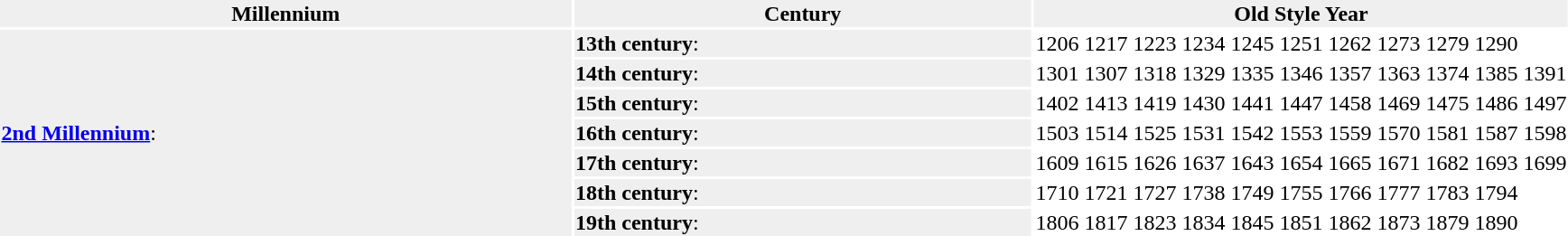<table>
<tr style="background-color:#efefef;">
<th>Millennium</th>
<th>Century</th>
<th align="center" colspan="11">Old Style Year</th>
</tr>
<tr>
<td style="background-color:#efefef;" rowspan="7"><strong><a href='#'>2nd Millennium</a></strong>:</td>
<td style="background-color:#efefef;"><strong>13th century</strong>:</td>
<td width="3%">1206</td>
<td width="3%">1217</td>
<td width="3%">1223</td>
<td width="3%">1234</td>
<td width="3%">1245</td>
<td width="3%">1251</td>
<td width="3%">1262</td>
<td width="3%">1273</td>
<td width="3%">1279</td>
<td width="3%">1290</td>
</tr>
<tr>
<td style="background-color:#efefef;"><strong>14th century</strong>:</td>
<td width="3%">1301</td>
<td width="3%">1307</td>
<td width="3%">1318</td>
<td width="3%">1329</td>
<td width="3%">1335</td>
<td width="3%">1346</td>
<td width="3%">1357</td>
<td width="3%">1363</td>
<td width="3%">1374</td>
<td width="3%">1385</td>
<td width="3%">1391</td>
</tr>
<tr>
<td style="background-color:#efefef;"><strong>15th century</strong>:</td>
<td width="3%">1402</td>
<td width="3%">1413</td>
<td width="3%">1419</td>
<td width="3%">1430</td>
<td width="3%">1441</td>
<td width="3%">1447</td>
<td width="3%">1458</td>
<td width="3%">1469</td>
<td width="3%">1475</td>
<td width="3%">1486</td>
<td width="3%">1497</td>
</tr>
<tr>
<td style="background-color:#efefef;"><strong>16th century</strong>:</td>
<td width="3%">1503</td>
<td width="3%">1514</td>
<td width="3%">1525</td>
<td width="3%">1531</td>
<td width="3%">1542</td>
<td width="3%">1553</td>
<td width="3%">1559</td>
<td width="3%">1570</td>
<td width="3%">1581</td>
<td width="3%">1587</td>
<td width="3%">1598</td>
</tr>
<tr>
<td style="background-color:#efefef;"><strong>17th century</strong>:</td>
<td width="3%">1609</td>
<td width="3%">1615</td>
<td width="3%">1626</td>
<td width="3%">1637</td>
<td width="3%">1643</td>
<td width="3%">1654</td>
<td width="3%">1665</td>
<td width="3%">1671</td>
<td width="3%">1682</td>
<td width="3%">1693</td>
<td width="3%">1699</td>
</tr>
<tr>
<td style="background-color:#efefef;"><strong>18th century</strong>:</td>
<td width="3%">1710</td>
<td width="3%">1721</td>
<td width="3%">1727</td>
<td width="3%">1738</td>
<td width="3%">1749</td>
<td width="3%">1755</td>
<td width="3%">1766</td>
<td width="3%">1777</td>
<td width="3%">1783</td>
<td width="3%">1794</td>
</tr>
<tr>
<td style="background-color:#efefef;"><strong>19th century</strong>:</td>
<td width="3%">1806</td>
<td width="3%">1817</td>
<td width="3%">1823</td>
<td width="3%">1834</td>
<td width="3%">1845</td>
<td width="3%">1851</td>
<td width="3%">1862</td>
<td width="3%">1873</td>
<td width="3%">1879</td>
<td width="3%">1890</td>
</tr>
</table>
